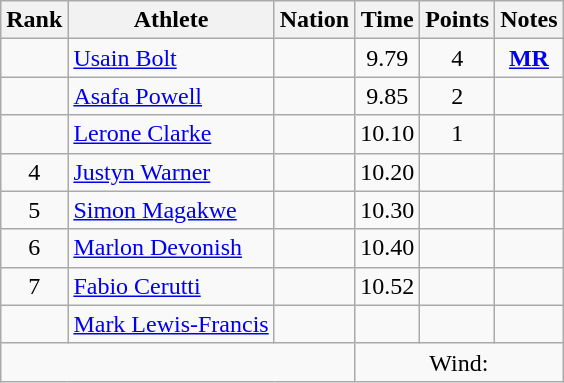<table class="wikitable sortable" style="text-align:center;">
<tr>
<th scope="col" style="width: 10px;">Rank</th>
<th scope="col">Athlete</th>
<th scope="col">Nation</th>
<th scope="col">Time</th>
<th scope="col">Points</th>
<th scope="col">Notes</th>
</tr>
<tr>
<td></td>
<td align=left><a href='#'>Usain Bolt</a></td>
<td align=left></td>
<td>9.79</td>
<td>4</td>
<td><strong><a href='#'>MR</a></strong></td>
</tr>
<tr>
<td></td>
<td align=left><a href='#'>Asafa Powell</a></td>
<td align=left></td>
<td>9.85</td>
<td>2</td>
<td></td>
</tr>
<tr>
<td></td>
<td align=left><a href='#'>Lerone Clarke</a></td>
<td align=left></td>
<td>10.10</td>
<td>1</td>
<td></td>
</tr>
<tr>
<td>4</td>
<td align=left><a href='#'>Justyn Warner</a></td>
<td align=left></td>
<td>10.20</td>
<td></td>
<td></td>
</tr>
<tr>
<td>5</td>
<td align=left><a href='#'>Simon Magakwe</a></td>
<td align=left></td>
<td>10.30</td>
<td></td>
<td></td>
</tr>
<tr>
<td>6</td>
<td align=left><a href='#'>Marlon Devonish</a></td>
<td align=left></td>
<td>10.40</td>
<td></td>
<td></td>
</tr>
<tr>
<td>7</td>
<td align=left><a href='#'>Fabio Cerutti</a></td>
<td align=left></td>
<td>10.52</td>
<td></td>
<td></td>
</tr>
<tr>
<td></td>
<td align=left><a href='#'>Mark Lewis-Francis</a></td>
<td align=left></td>
<td></td>
<td></td>
<td></td>
</tr>
<tr class="sortbottom">
<td colspan="3"></td>
<td colspan="3">Wind: </td>
</tr>
</table>
